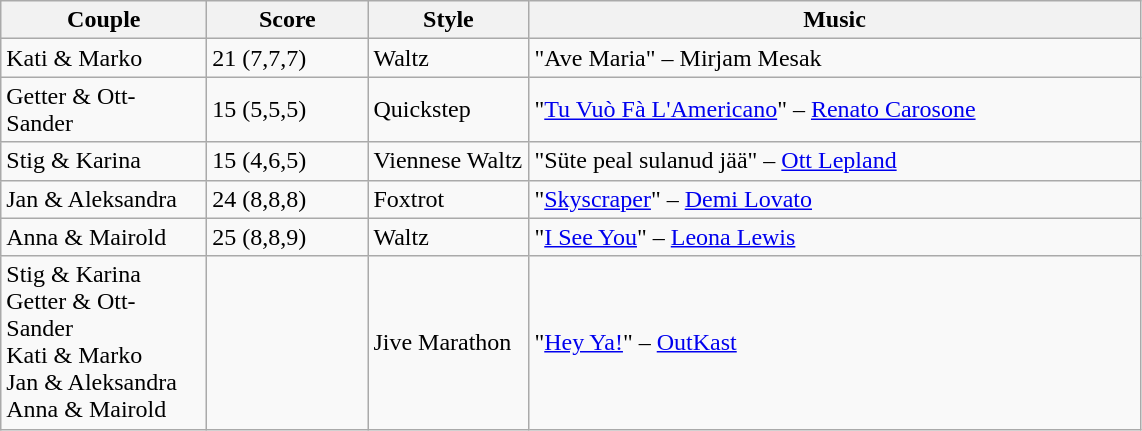<table class="wikitable">
<tr>
<th width="130">Couple</th>
<th width="100">Score</th>
<th width="100">Style</th>
<th width="400">Music</th>
</tr>
<tr>
<td>Kati & Marko</td>
<td>21 (7,7,7)</td>
<td>Waltz</td>
<td>"Ave Maria" – Mirjam Mesak</td>
</tr>
<tr>
<td>Getter & Ott-Sander</td>
<td>15 (5,5,5)</td>
<td>Quickstep</td>
<td>"<a href='#'>Tu Vuò Fà L'Americano</a>" – <a href='#'>Renato Carosone</a></td>
</tr>
<tr>
<td>Stig & Karina</td>
<td>15 (4,6,5)</td>
<td>Viennese Waltz</td>
<td>"Süte peal sulanud jää" – <a href='#'>Ott Lepland</a></td>
</tr>
<tr>
<td>Jan & Aleksandra</td>
<td>24 (8,8,8)</td>
<td>Foxtrot</td>
<td>"<a href='#'>Skyscraper</a>" – <a href='#'>Demi Lovato</a></td>
</tr>
<tr>
<td>Anna & Mairold</td>
<td>25 (8,8,9)</td>
<td>Waltz</td>
<td>"<a href='#'>I See You</a>" – <a href='#'>Leona Lewis</a></td>
</tr>
<tr>
<td>Stig & Karina<br>Getter & Ott-Sander<br>Kati & Marko<br>Jan & Aleksandra<br>Anna & Mairold</td>
<td></td>
<td>Jive Marathon</td>
<td>"<a href='#'>Hey Ya!</a>" – <a href='#'>OutKast</a></td>
</tr>
</table>
